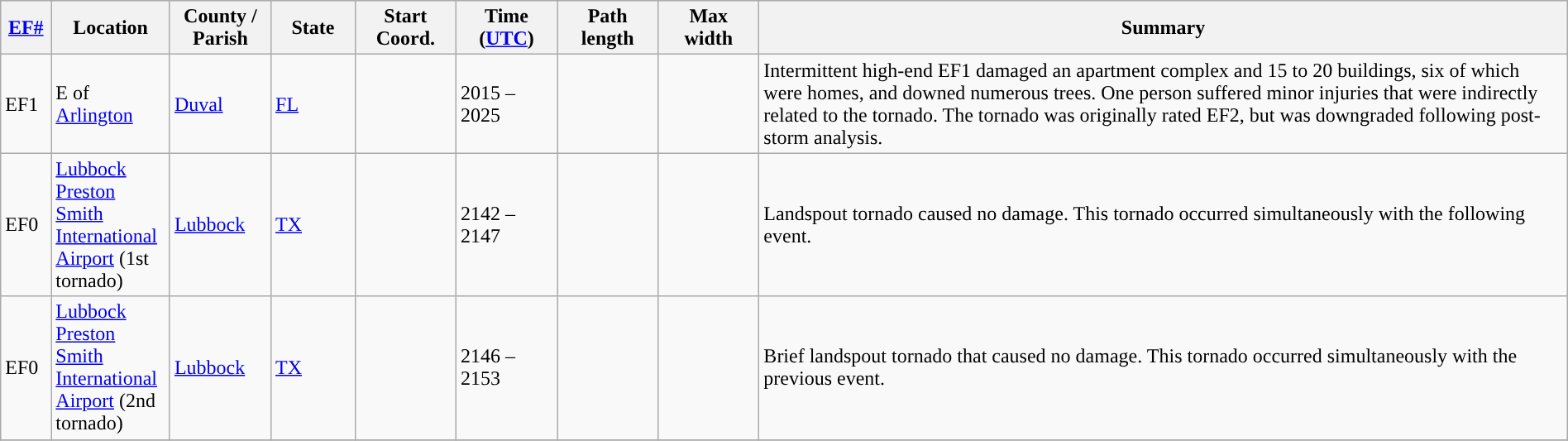<table class="wikitable sortable" style="width:100%;">
<tr>
<th scope="col" width="3%" align="center"><a href='#'>EF#</a></th>
<th scope="col" width="7%" align="center" class="unsortable">Location</th>
<th scope="col" width="6%" align="center" class="unsortable">County / Parish</th>
<th scope="col" width="5%" align="center">State</th>
<th scope="col" width="6%" align="center">Start Coord.</th>
<th scope="col" width="6%" align="center">Time (<a href='#'>UTC</a>)</th>
<th scope="col" width="6%" align="center">Path length</th>
<th scope="col" width="6%" align="center">Max width</th>
<th scope="col" width="48%" class="unsortable" align="center">Summary</th>
</tr>
<tr>
<td>EF1</td>
<td>E of <a href='#'>Arlington</a></td>
<td><a href='#'>Duval</a></td>
<td><a href='#'>FL</a></td>
<td></td>
<td>2015 – 2025</td>
<td></td>
<td></td>
<td>Intermittent high-end EF1 damaged an apartment complex and 15 to 20 buildings, six of which were homes, and downed numerous trees. One person suffered minor injuries that were indirectly related to the tornado. The tornado was originally rated EF2, but was downgraded following post-storm analysis.</td>
</tr>
<tr>
<td>EF0</td>
<td><a href='#'>Lubbock Preston Smith International Airport</a> (1st tornado)</td>
<td><a href='#'>Lubbock</a></td>
<td><a href='#'>TX</a></td>
<td></td>
<td>2142 – 2147</td>
<td></td>
<td></td>
<td>Landspout tornado caused no damage. This tornado occurred simultaneously with the following event.</td>
</tr>
<tr>
<td>EF0</td>
<td><a href='#'>Lubbock Preston Smith International Airport</a> (2nd tornado)</td>
<td><a href='#'>Lubbock</a></td>
<td><a href='#'>TX</a></td>
<td></td>
<td>2146 – 2153</td>
<td></td>
<td></td>
<td>Brief landspout tornado that caused no damage. This tornado occurred simultaneously with the previous event.</td>
</tr>
<tr>
</tr>
</table>
